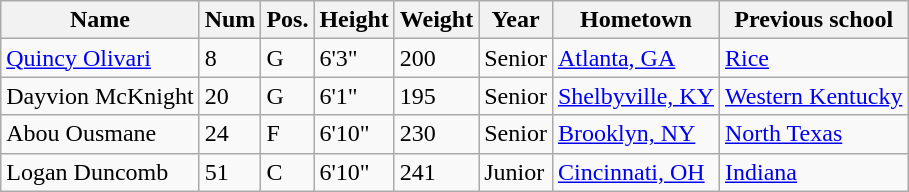<table class="wikitable sortable" border="1">
<tr>
<th>Name</th>
<th>Num</th>
<th>Pos.</th>
<th>Height</th>
<th>Weight</th>
<th>Year</th>
<th>Hometown</th>
<th class="unsortable">Previous school</th>
</tr>
<tr>
<td><a href='#'>Quincy Olivari</a></td>
<td>8</td>
<td>G</td>
<td>6'3"</td>
<td>200</td>
<td>Senior</td>
<td><a href='#'>Atlanta, GA</a></td>
<td><a href='#'>Rice</a></td>
</tr>
<tr>
<td>Dayvion McKnight</td>
<td>20</td>
<td>G</td>
<td>6'1"</td>
<td>195</td>
<td>Senior</td>
<td><a href='#'>Shelbyville, KY</a></td>
<td><a href='#'>Western Kentucky</a></td>
</tr>
<tr>
<td>Abou Ousmane</td>
<td>24</td>
<td>F</td>
<td>6'10"</td>
<td>230</td>
<td>Senior</td>
<td><a href='#'>Brooklyn, NY</a></td>
<td><a href='#'>North Texas</a></td>
</tr>
<tr>
<td>Logan Duncomb</td>
<td>51</td>
<td>C</td>
<td>6'10"</td>
<td>241</td>
<td>Junior</td>
<td><a href='#'>Cincinnati, OH</a></td>
<td><a href='#'>Indiana</a></td>
</tr>
</table>
